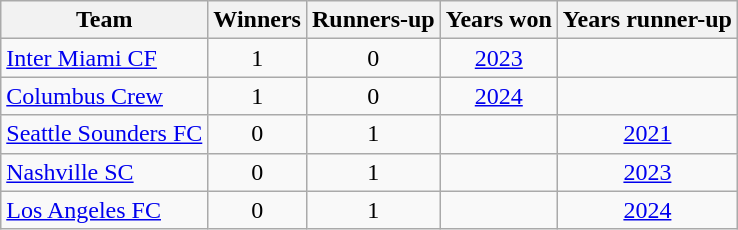<table class="wikitable" style="text-align: center">
<tr>
<th>Team</th>
<th>Winners</th>
<th>Runners-up</th>
<th class="unsortable">Years won</th>
<th class="unsortable">Years runner-up</th>
</tr>
<tr>
<td align=left><a href='#'>Inter Miami CF</a></td>
<td>1</td>
<td>0</td>
<td><a href='#'>2023</a></td>
<td></td>
</tr>
<tr>
<td align=left><a href='#'>Columbus Crew</a></td>
<td>1</td>
<td>0</td>
<td><a href='#'>2024</a></td>
<td></td>
</tr>
<tr>
<td align=left><a href='#'>Seattle Sounders FC</a></td>
<td>0</td>
<td>1</td>
<td></td>
<td><a href='#'>2021</a></td>
</tr>
<tr>
<td align=left><a href='#'>Nashville SC</a></td>
<td>0</td>
<td>1</td>
<td></td>
<td><a href='#'>2023</a></td>
</tr>
<tr>
<td align=left><a href='#'>Los Angeles FC</a></td>
<td>0</td>
<td>1</td>
<td></td>
<td><a href='#'>2024</a></td>
</tr>
</table>
